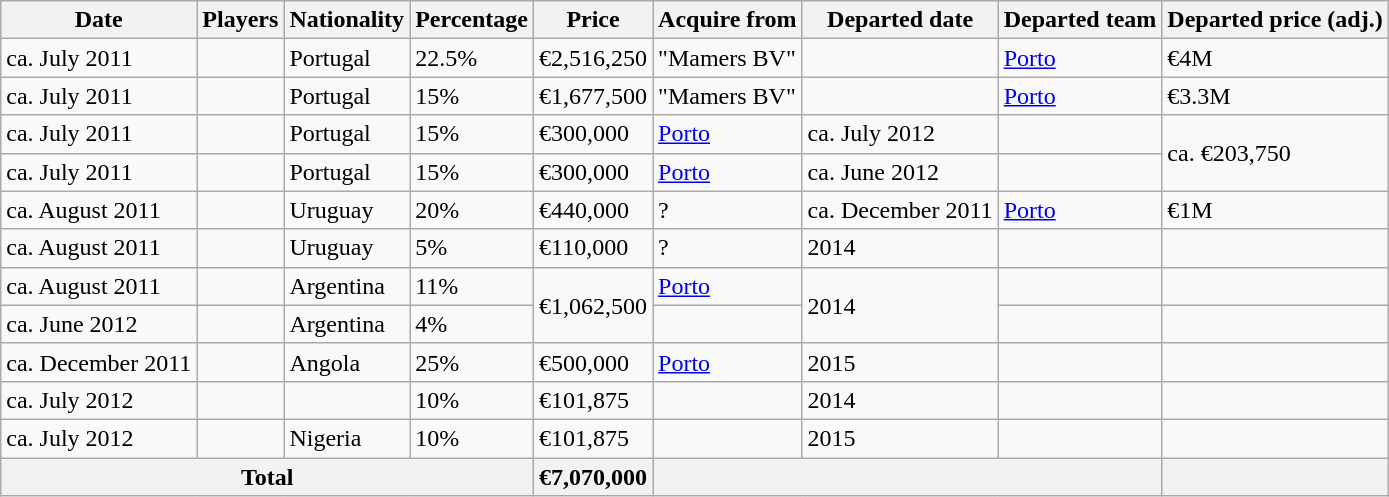<table class="wikitable sortable">
<tr>
<th>Date</th>
<th>Players</th>
<th>Nationality</th>
<th>Percentage</th>
<th>Price</th>
<th>Acquire from</th>
<th>Departed date</th>
<th>Departed team</th>
<th>Departed price (adj.)</th>
</tr>
<tr>
<td>ca. July 2011</td>
<td></td>
<td>Portugal</td>
<td>22.5%</td>
<td>€2,516,250</td>
<td>"Mamers BV"</td>
<td></td>
<td> <a href='#'>Porto</a></td>
<td>€4M</td>
</tr>
<tr>
<td>ca. July 2011</td>
<td></td>
<td>Portugal</td>
<td>15%</td>
<td>€1,677,500</td>
<td>"Mamers BV"</td>
<td></td>
<td> <a href='#'>Porto</a></td>
<td>€3.3M</td>
</tr>
<tr>
<td>ca. July 2011</td>
<td></td>
<td>Portugal</td>
<td>15%</td>
<td>€300,000</td>
<td><a href='#'>Porto</a></td>
<td>ca. July 2012</td>
<td></td>
<td rowspan=2>ca. €203,750</td>
</tr>
<tr>
<td>ca. July 2011</td>
<td></td>
<td>Portugal</td>
<td>15%</td>
<td>€300,000</td>
<td><a href='#'>Porto</a></td>
<td>ca. June 2012</td>
<td></td>
</tr>
<tr>
<td>ca. August 2011</td>
<td></td>
<td>Uruguay</td>
<td>20%</td>
<td>€440,000</td>
<td>?</td>
<td>ca. December 2011</td>
<td> <a href='#'>Porto</a></td>
<td>€1M</td>
</tr>
<tr>
<td>ca. August 2011</td>
<td></td>
<td>Uruguay</td>
<td>5%</td>
<td>€110,000</td>
<td>?</td>
<td>2014</td>
<td></td>
<td></td>
</tr>
<tr>
<td>ca. August 2011</td>
<td></td>
<td>Argentina</td>
<td>11%</td>
<td rowspan=2>€1,062,500</td>
<td><a href='#'>Porto</a></td>
<td rowspan=2>2014</td>
<td></td>
<td></td>
</tr>
<tr>
<td>ca. June 2012</td>
<td></td>
<td>Argentina</td>
<td>4%</td>
<td></td>
<td></td>
<td></td>
</tr>
<tr>
<td>ca. December 2011</td>
<td></td>
<td>Angola</td>
<td>25%</td>
<td>€500,000</td>
<td><a href='#'>Porto</a></td>
<td>2015</td>
<td></td>
<td></td>
</tr>
<tr>
<td>ca. July 2012</td>
<td></td>
<td></td>
<td>10%</td>
<td>€101,875</td>
<td></td>
<td>2014</td>
<td></td>
<td></td>
</tr>
<tr>
<td>ca. July 2012</td>
<td></td>
<td>Nigeria</td>
<td>10%</td>
<td>€101,875</td>
<td></td>
<td>2015</td>
<td></td>
<td></td>
</tr>
<tr>
<th colspan=4>Total</th>
<th>€7,070,000</th>
<th colspan=3></th>
<th></th>
</tr>
</table>
